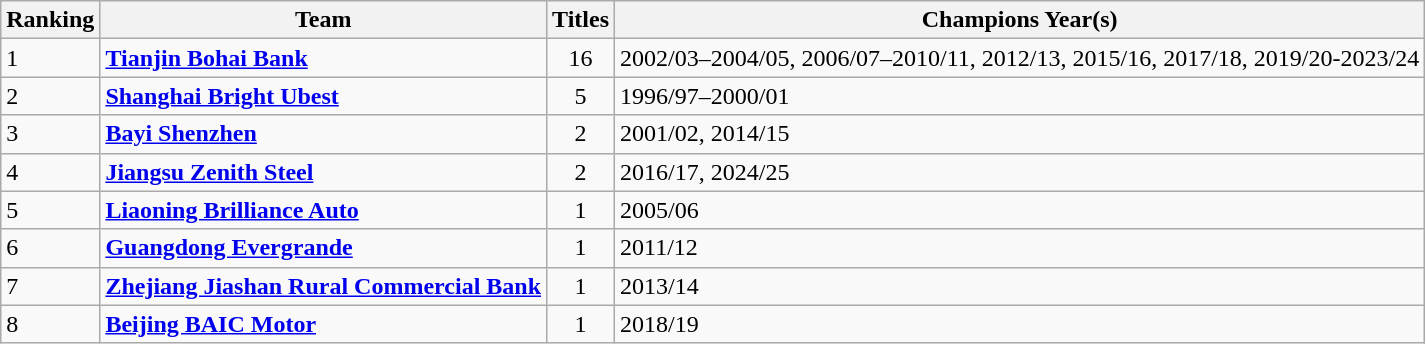<table class="wikitable">
<tr>
<th>Ranking</th>
<th>Team</th>
<th>Titles</th>
<th>Champions Year(s)</th>
</tr>
<tr>
<td>1</td>
<td><strong><a href='#'>Tianjin Bohai Bank</a></strong></td>
<td style="text-align:center">16</td>
<td>2002/03–2004/05, 2006/07–2010/11, 2012/13, 2015/16, 2017/18, 2019/20-2023/24</td>
</tr>
<tr>
<td>2</td>
<td><strong><a href='#'>Shanghai Bright Ubest</a></strong></td>
<td style="text-align:center">5</td>
<td>1996/97–2000/01</td>
</tr>
<tr>
<td>3</td>
<td><strong><a href='#'>Bayi Shenzhen</a></strong></td>
<td style="text-align:center">2</td>
<td>2001/02, 2014/15</td>
</tr>
<tr>
<td>4</td>
<td><strong><a href='#'>Jiangsu Zenith Steel</a></strong></td>
<td style="text-align:center">2</td>
<td>2016/17, 2024/25</td>
</tr>
<tr>
<td>5</td>
<td><strong><a href='#'>Liaoning Brilliance Auto</a></strong></td>
<td style="text-align:center">1</td>
<td>2005/06</td>
</tr>
<tr>
<td>6</td>
<td><strong><a href='#'>Guangdong Evergrande</a></strong></td>
<td style="text-align:center">1</td>
<td>2011/12</td>
</tr>
<tr>
<td>7</td>
<td><strong><a href='#'>Zhejiang Jiashan Rural Commercial Bank</a></strong></td>
<td style="text-align:center">1</td>
<td>2013/14</td>
</tr>
<tr>
<td>8</td>
<td><strong><a href='#'>Beijing BAIC Motor</a></strong></td>
<td style="text-align:center">1</td>
<td>2018/19</td>
</tr>
</table>
